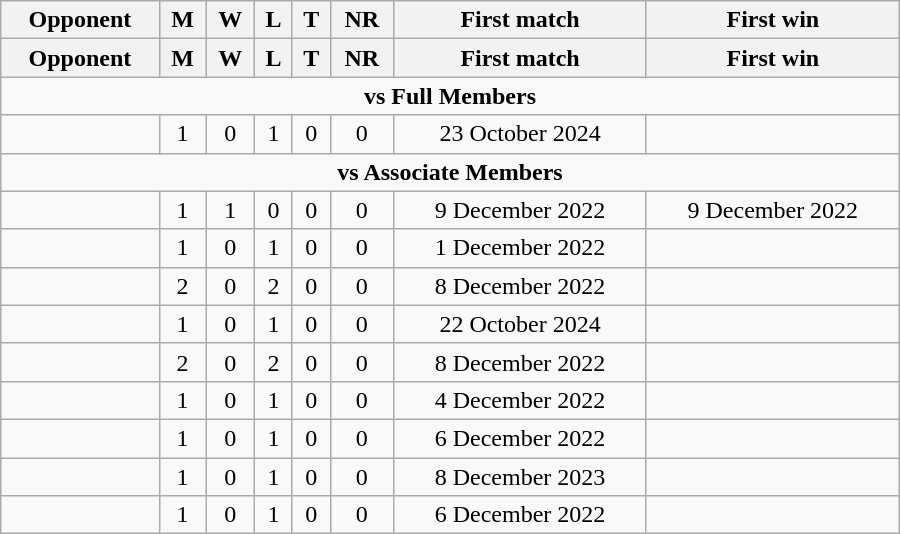<table class="wikitable" style="text-align: center; width: 600px;">
<tr>
<th>Opponent</th>
<th>M</th>
<th>W</th>
<th>L</th>
<th>T</th>
<th>NR</th>
<th>First match</th>
<th>First win</th>
</tr>
<tr>
<th>Opponent</th>
<th>M</th>
<th>W</th>
<th>L</th>
<th>T</th>
<th>NR</th>
<th>First match</th>
<th>First win</th>
</tr>
<tr>
<td colspan="8" style="text-align:center;"><strong>vs Full Members</strong></td>
</tr>
<tr>
<td align=left></td>
<td>1</td>
<td>0</td>
<td>1</td>
<td>0</td>
<td>0</td>
<td>23 October 2024</td>
<td></td>
</tr>
<tr>
<td colspan="8" style="text-align:center;"><strong>vs Associate Members</strong></td>
</tr>
<tr>
<td align=left></td>
<td>1</td>
<td>1</td>
<td>0</td>
<td>0</td>
<td>0</td>
<td>9 December 2022</td>
<td>9 December 2022</td>
</tr>
<tr>
<td align=left></td>
<td>1</td>
<td>0</td>
<td>1</td>
<td>0</td>
<td>0</td>
<td>1 December 2022</td>
<td></td>
</tr>
<tr>
<td align=left></td>
<td>2</td>
<td>0</td>
<td>2</td>
<td>0</td>
<td>0</td>
<td>8 December 2022</td>
<td></td>
</tr>
<tr>
<td align=left></td>
<td>1</td>
<td>0</td>
<td>1</td>
<td>0</td>
<td>0</td>
<td>22 October 2024</td>
<td></td>
</tr>
<tr>
<td align=left></td>
<td>2</td>
<td>0</td>
<td>2</td>
<td>0</td>
<td>0</td>
<td>8 December 2022</td>
<td></td>
</tr>
<tr>
<td align=left></td>
<td>1</td>
<td>0</td>
<td>1</td>
<td>0</td>
<td>0</td>
<td>4 December 2022</td>
<td></td>
</tr>
<tr>
<td align=left></td>
<td>1</td>
<td>0</td>
<td>1</td>
<td>0</td>
<td>0</td>
<td>6 December 2022</td>
<td></td>
</tr>
<tr>
<td align=left></td>
<td>1</td>
<td>0</td>
<td>1</td>
<td>0</td>
<td>0</td>
<td>8 December 2023</td>
<td></td>
</tr>
<tr>
<td align=left></td>
<td>1</td>
<td>0</td>
<td>1</td>
<td>0</td>
<td>0</td>
<td>6 December 2022</td>
<td></td>
</tr>
</table>
